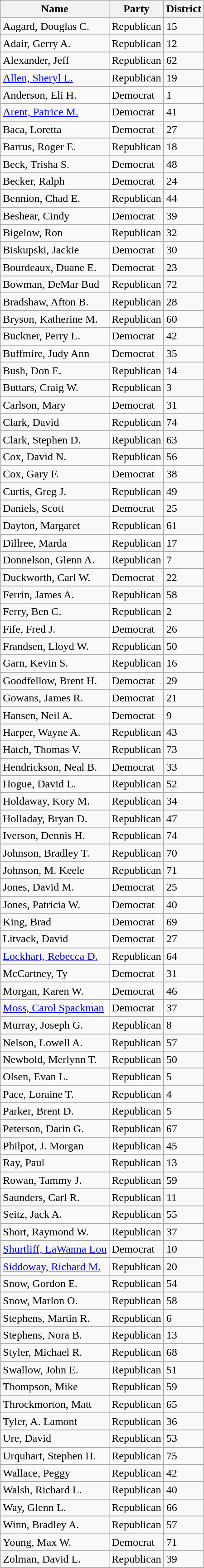<table class="wikitable">
<tr>
<th>Name</th>
<th>Party</th>
<th>District</th>
</tr>
<tr>
</tr>
<tr>
<td>Aagard, Douglas C.</td>
<td>Republican</td>
<td>15</td>
</tr>
<tr>
</tr>
<tr>
<td>Adair, Gerry A.</td>
<td>Republican</td>
<td>12</td>
</tr>
<tr>
</tr>
<tr>
<td>Alexander, Jeff</td>
<td>Republican</td>
<td>62</td>
</tr>
<tr>
</tr>
<tr>
<td><a href='#'>Allen, Sheryl L.</a></td>
<td>Republican</td>
<td>19</td>
</tr>
<tr>
</tr>
<tr>
<td>Anderson, Eli H.</td>
<td>Democrat</td>
<td>1</td>
</tr>
<tr>
</tr>
<tr>
<td><a href='#'>Arent, Patrice M.</a></td>
<td>Democrat</td>
<td>41</td>
</tr>
<tr>
</tr>
<tr>
<td>Baca, Loretta</td>
<td>Democrat</td>
<td>27</td>
</tr>
<tr>
</tr>
<tr>
<td>Barrus, Roger E.</td>
<td>Republican</td>
<td>18</td>
</tr>
<tr>
</tr>
<tr>
<td>Beck, Trisha S.</td>
<td>Democrat</td>
<td>48</td>
</tr>
<tr>
</tr>
<tr>
<td>Becker, Ralph</td>
<td>Democrat</td>
<td>24</td>
</tr>
<tr>
</tr>
<tr>
<td>Bennion, Chad E.</td>
<td>Republican</td>
<td>44</td>
</tr>
<tr>
</tr>
<tr>
<td>Beshear, Cindy</td>
<td>Democrat</td>
<td>39</td>
</tr>
<tr>
</tr>
<tr>
<td>Bigelow, Ron</td>
<td>Republican</td>
<td>32</td>
</tr>
<tr>
</tr>
<tr>
<td>Biskupski, Jackie</td>
<td>Democrat</td>
<td>30</td>
</tr>
<tr>
</tr>
<tr>
<td>Bourdeaux, Duane E.</td>
<td>Democrat</td>
<td>23</td>
</tr>
<tr>
</tr>
<tr>
<td>Bowman, DeMar Bud</td>
<td>Republican</td>
<td>72</td>
</tr>
<tr>
</tr>
<tr>
<td>Bradshaw, Afton B.</td>
<td>Republican</td>
<td>28</td>
</tr>
<tr>
</tr>
<tr>
<td>Bryson, Katherine M.</td>
<td>Republican</td>
<td>60</td>
</tr>
<tr>
</tr>
<tr>
<td>Buckner, Perry L.</td>
<td>Democrat</td>
<td>42</td>
</tr>
<tr>
</tr>
<tr>
<td>Buffmire, Judy Ann</td>
<td>Democrat</td>
<td>35</td>
</tr>
<tr>
</tr>
<tr>
</tr>
<tr>
</tr>
<tr>
<td>Bush, Don E.</td>
<td>Republican</td>
<td>14</td>
</tr>
<tr>
</tr>
<tr>
<td>Buttars, Craig W.</td>
<td>Republican</td>
<td>3</td>
</tr>
<tr>
</tr>
<tr>
<td>Carlson, Mary</td>
<td>Democrat</td>
<td>31</td>
</tr>
<tr>
</tr>
<tr>
<td>Clark, David</td>
<td>Republican</td>
<td>74</td>
</tr>
<tr>
</tr>
<tr>
<td>Clark, Stephen D.</td>
<td>Republican</td>
<td>63</td>
</tr>
<tr>
</tr>
<tr>
<td>Cox, David N.</td>
<td>Republican</td>
<td>56</td>
</tr>
<tr>
</tr>
<tr>
<td>Cox, Gary F.</td>
<td>Democrat</td>
<td>38</td>
</tr>
<tr>
</tr>
<tr>
<td>Curtis, Greg J.</td>
<td>Republican</td>
<td>49</td>
</tr>
<tr>
</tr>
<tr>
<td>Daniels, Scott</td>
<td>Democrat</td>
<td>25</td>
</tr>
<tr>
</tr>
<tr>
<td>Dayton, Margaret</td>
<td>Republican</td>
<td>61</td>
</tr>
<tr>
</tr>
<tr>
<td>Dillree, Marda</td>
<td>Republican</td>
<td>17</td>
</tr>
<tr>
</tr>
<tr>
<td>Donnelson, Glenn A.</td>
<td>Republican</td>
<td>7</td>
</tr>
<tr>
</tr>
<tr>
<td>Duckworth, Carl W.</td>
<td>Democrat</td>
<td>22</td>
</tr>
<tr>
</tr>
<tr>
<td>Ferrin, James A.</td>
<td>Republican</td>
<td>58</td>
</tr>
<tr>
</tr>
<tr>
<td>Ferry, Ben C.</td>
<td>Republican</td>
<td>2</td>
</tr>
<tr>
</tr>
<tr>
<td>Fife, Fred J.</td>
<td>Democrat</td>
<td>26</td>
</tr>
<tr>
</tr>
<tr>
<td>Frandsen, Lloyd W.</td>
<td>Republican</td>
<td>50</td>
</tr>
<tr>
</tr>
<tr>
<td>Garn, Kevin S.</td>
<td>Republican</td>
<td>16</td>
</tr>
<tr>
</tr>
<tr>
<td>Goodfellow, Brent H.</td>
<td>Democrat</td>
<td>29</td>
</tr>
<tr>
</tr>
<tr>
<td>Gowans, James R.</td>
<td>Democrat</td>
<td>21</td>
</tr>
<tr>
</tr>
<tr>
<td>Hansen, Neil A.</td>
<td>Democrat</td>
<td>9</td>
</tr>
<tr>
</tr>
<tr>
<td>Harper, Wayne A.</td>
<td>Republican</td>
<td>43</td>
</tr>
<tr>
</tr>
<tr>
<td>Hatch, Thomas V.</td>
<td>Republican</td>
<td>73</td>
</tr>
<tr>
</tr>
<tr>
<td>Hendrickson, Neal B.</td>
<td>Democrat</td>
<td>33</td>
</tr>
<tr>
</tr>
<tr>
<td>Hogue, David L.</td>
<td>Republican</td>
<td>52</td>
</tr>
<tr>
</tr>
<tr>
<td>Holdaway, Kory M.</td>
<td>Republican</td>
<td>34</td>
</tr>
<tr>
</tr>
<tr>
<td>Holladay, Bryan D.</td>
<td>Republican</td>
<td>47</td>
</tr>
<tr>
</tr>
<tr>
<td>Iverson, Dennis H.</td>
<td>Republican</td>
<td>74</td>
</tr>
<tr>
</tr>
<tr>
<td>Johnson, Bradley T.</td>
<td>Republican</td>
<td>70</td>
</tr>
<tr>
</tr>
<tr>
<td>Johnson, M. Keele</td>
<td>Republican</td>
<td>71</td>
</tr>
<tr>
</tr>
<tr>
<td>Jones, David M.</td>
<td>Democrat</td>
<td>25</td>
</tr>
<tr>
</tr>
<tr>
<td>Jones, Patricia W.</td>
<td>Democrat</td>
<td>40</td>
</tr>
<tr>
</tr>
<tr>
<td>King, Brad</td>
<td>Democrat</td>
<td>69</td>
</tr>
<tr>
</tr>
<tr>
<td>Litvack, David</td>
<td>Democrat</td>
<td>27</td>
</tr>
<tr>
</tr>
<tr>
<td><a href='#'>Lockhart, Rebecca D.</a></td>
<td>Republican</td>
<td>64</td>
</tr>
<tr>
</tr>
<tr>
<td>McCartney, Ty</td>
<td>Democrat</td>
<td>31</td>
</tr>
<tr>
</tr>
<tr>
<td>Morgan, Karen W.</td>
<td>Democrat</td>
<td>46</td>
</tr>
<tr>
</tr>
<tr>
<td><a href='#'>Moss, Carol Spackman</a></td>
<td>Democrat</td>
<td>37</td>
</tr>
<tr>
</tr>
<tr>
<td>Murray, Joseph G.</td>
<td>Republican</td>
<td>8</td>
</tr>
<tr>
</tr>
<tr>
<td>Nelson, Lowell A.</td>
<td>Republican</td>
<td>57</td>
</tr>
<tr>
</tr>
<tr>
<td>Newbold, Merlynn T.</td>
<td>Republican</td>
<td>50</td>
</tr>
<tr>
</tr>
<tr>
<td>Olsen, Evan L.</td>
<td>Republican</td>
<td>5</td>
</tr>
<tr>
</tr>
<tr>
<td>Pace, Loraine T.</td>
<td>Republican</td>
<td>4</td>
</tr>
<tr>
</tr>
<tr>
<td>Parker, Brent D.</td>
<td>Republican</td>
<td>5</td>
</tr>
<tr>
</tr>
<tr>
<td>Peterson, Darin G.</td>
<td>Republican</td>
<td>67</td>
</tr>
<tr>
</tr>
<tr>
<td>Philpot, J. Morgan</td>
<td>Republican</td>
<td>45</td>
</tr>
<tr>
</tr>
<tr>
<td>Ray, Paul</td>
<td>Republican</td>
<td>13</td>
</tr>
<tr>
</tr>
<tr>
<td>Rowan, Tammy J.</td>
<td>Republican</td>
<td>59</td>
</tr>
<tr>
</tr>
<tr>
<td>Saunders, Carl R.</td>
<td>Republican</td>
<td>11</td>
</tr>
<tr>
</tr>
<tr>
<td>Seitz, Jack A.</td>
<td>Republican</td>
<td>55</td>
</tr>
<tr>
</tr>
<tr>
<td>Short, Raymond W.</td>
<td>Republican</td>
<td>37</td>
</tr>
<tr>
</tr>
<tr>
<td><a href='#'>Shurtliff, LaWanna Lou</a></td>
<td>Democrat</td>
<td>10</td>
</tr>
<tr>
</tr>
<tr>
<td><a href='#'>Siddoway, Richard M.</a></td>
<td>Republican</td>
<td>20</td>
</tr>
<tr>
</tr>
<tr>
<td>Snow, Gordon E.</td>
<td>Republican</td>
<td>54</td>
</tr>
<tr>
</tr>
<tr>
<td>Snow, Marlon O.</td>
<td>Republican</td>
<td>58</td>
</tr>
<tr>
</tr>
<tr>
<td>Stephens, Martin R.</td>
<td>Republican</td>
<td>6</td>
</tr>
<tr>
</tr>
<tr>
<td>Stephens, Nora B.</td>
<td>Republican</td>
<td>13</td>
</tr>
<tr>
</tr>
<tr>
<td>Styler, Michael R.</td>
<td>Republican</td>
<td>68</td>
</tr>
<tr>
</tr>
<tr>
<td>Swallow, John E.</td>
<td>Republican</td>
<td>51</td>
</tr>
<tr>
</tr>
<tr>
<td>Thompson, Mike</td>
<td>Republican</td>
<td>59</td>
</tr>
<tr>
</tr>
<tr>
<td>Throckmorton, Matt</td>
<td>Republican</td>
<td>65</td>
</tr>
<tr>
</tr>
<tr>
<td>Tyler, A. Lamont</td>
<td>Republican</td>
<td>36</td>
</tr>
<tr>
</tr>
<tr>
<td>Ure, David</td>
<td>Republican</td>
<td>53</td>
</tr>
<tr>
</tr>
<tr>
<td>Urquhart, Stephen H.</td>
<td>Republican</td>
<td>75</td>
</tr>
<tr>
</tr>
<tr>
<td>Wallace, Peggy</td>
<td>Republican</td>
<td>42</td>
</tr>
<tr>
</tr>
<tr>
<td>Walsh, Richard L.</td>
<td>Republican</td>
<td>40</td>
</tr>
<tr>
</tr>
<tr>
<td>Way, Glenn L.</td>
<td>Republican</td>
<td>66</td>
</tr>
<tr>
</tr>
<tr>
<td>Winn, Bradley A.</td>
<td>Republican</td>
<td>57</td>
</tr>
<tr>
</tr>
<tr>
<td>Young, Max W.</td>
<td>Democrat</td>
<td>71</td>
</tr>
<tr>
</tr>
<tr>
<td>Zolman, David L.</td>
<td>Republican</td>
<td>39</td>
</tr>
<tr>
</tr>
</table>
